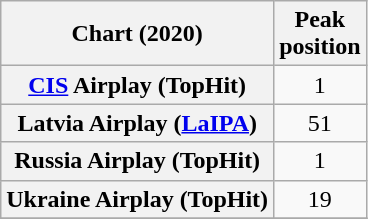<table class="wikitable sortable plainrowheaders" style="text-align:center">
<tr>
<th scope="col">Chart (2020)</th>
<th scope="col">Peak<br>position</th>
</tr>
<tr>
<th scope="row"><a href='#'>CIS</a> Airplay (TopHit)</th>
<td>1</td>
</tr>
<tr>
<th scope="row">Latvia Airplay (<a href='#'>LaIPA</a>)</th>
<td>51</td>
</tr>
<tr>
<th scope="row">Russia Airplay (TopHit)</th>
<td>1</td>
</tr>
<tr>
<th scope="row">Ukraine Airplay (TopHit)</th>
<td>19</td>
</tr>
<tr>
</tr>
</table>
